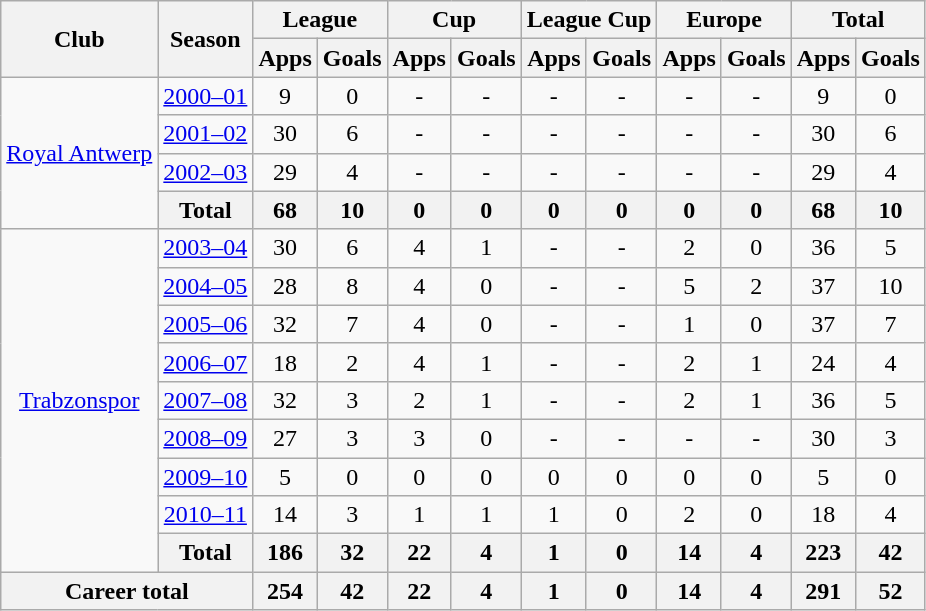<table class="wikitable" style="text-align: center;">
<tr>
<th rowspan="2">Club</th>
<th rowspan="2">Season</th>
<th colspan="2">League</th>
<th colspan="2">Cup</th>
<th colspan="2">League Cup</th>
<th colspan="2">Europe</th>
<th colspan="2">Total</th>
</tr>
<tr>
<th>Apps</th>
<th>Goals</th>
<th>Apps</th>
<th>Goals</th>
<th>Apps</th>
<th>Goals</th>
<th>Apps</th>
<th>Goals</th>
<th>Apps</th>
<th>Goals</th>
</tr>
<tr>
<td rowspan="4" valign="center"><a href='#'>Royal Antwerp</a></td>
<td><a href='#'>2000–01</a></td>
<td>9</td>
<td>0</td>
<td>-</td>
<td>-</td>
<td>-</td>
<td>-</td>
<td>-</td>
<td>-</td>
<td>9</td>
<td>0</td>
</tr>
<tr>
<td><a href='#'>2001–02</a></td>
<td>30</td>
<td>6</td>
<td>-</td>
<td>-</td>
<td>-</td>
<td>-</td>
<td>-</td>
<td>-</td>
<td>30</td>
<td>6</td>
</tr>
<tr>
<td><a href='#'>2002–03</a></td>
<td>29</td>
<td>4</td>
<td>-</td>
<td>-</td>
<td>-</td>
<td>-</td>
<td>-</td>
<td>-</td>
<td>29</td>
<td>4</td>
</tr>
<tr>
<th>Total</th>
<th>68</th>
<th>10</th>
<th>0</th>
<th>0</th>
<th>0</th>
<th>0</th>
<th>0</th>
<th>0</th>
<th>68</th>
<th>10</th>
</tr>
<tr>
<td rowspan="9" valign="center"><a href='#'>Trabzonspor</a></td>
<td><a href='#'>2003–04</a></td>
<td>30</td>
<td>6</td>
<td>4</td>
<td>1</td>
<td>-</td>
<td>-</td>
<td>2</td>
<td>0</td>
<td>36</td>
<td>5</td>
</tr>
<tr>
<td><a href='#'>2004–05</a></td>
<td>28</td>
<td>8</td>
<td>4</td>
<td>0</td>
<td>-</td>
<td>-</td>
<td>5</td>
<td>2</td>
<td>37</td>
<td>10</td>
</tr>
<tr>
<td><a href='#'>2005–06</a></td>
<td>32</td>
<td>7</td>
<td>4</td>
<td>0</td>
<td>-</td>
<td>-</td>
<td>1</td>
<td>0</td>
<td>37</td>
<td>7</td>
</tr>
<tr>
<td><a href='#'>2006–07</a></td>
<td>18</td>
<td>2</td>
<td>4</td>
<td>1</td>
<td>-</td>
<td>-</td>
<td>2</td>
<td>1</td>
<td>24</td>
<td>4</td>
</tr>
<tr>
<td><a href='#'>2007–08</a></td>
<td>32</td>
<td>3</td>
<td>2</td>
<td>1</td>
<td>-</td>
<td>-</td>
<td>2</td>
<td>1</td>
<td>36</td>
<td>5</td>
</tr>
<tr>
<td><a href='#'>2008–09</a></td>
<td>27</td>
<td>3</td>
<td>3</td>
<td>0</td>
<td>-</td>
<td>-</td>
<td>-</td>
<td>-</td>
<td>30</td>
<td>3</td>
</tr>
<tr>
<td><a href='#'>2009–10</a></td>
<td>5</td>
<td>0</td>
<td>0</td>
<td>0</td>
<td>0</td>
<td>0</td>
<td>0</td>
<td>0</td>
<td>5</td>
<td>0</td>
</tr>
<tr>
<td><a href='#'>2010–11</a></td>
<td>14</td>
<td>3</td>
<td>1</td>
<td>1</td>
<td>1</td>
<td>0</td>
<td>2</td>
<td>0</td>
<td>18</td>
<td>4</td>
</tr>
<tr>
<th>Total</th>
<th>186</th>
<th>32</th>
<th>22</th>
<th>4</th>
<th>1</th>
<th>0</th>
<th>14</th>
<th>4</th>
<th>223</th>
<th>42</th>
</tr>
<tr>
<th colspan="2">Career total</th>
<th>254</th>
<th>42</th>
<th>22</th>
<th>4</th>
<th>1</th>
<th>0</th>
<th>14</th>
<th>4</th>
<th>291</th>
<th>52</th>
</tr>
</table>
